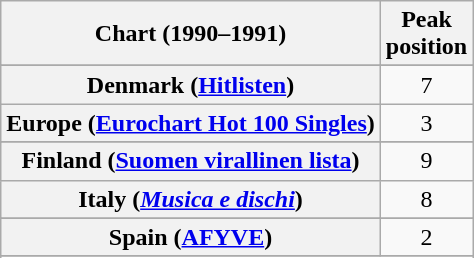<table class="wikitable sortable plainrowheaders" style="text-align:center">
<tr>
<th scope="col">Chart (1990–1991)</th>
<th scope="col">Peak<br>position</th>
</tr>
<tr>
</tr>
<tr>
</tr>
<tr>
<th scope="row">Denmark (<a href='#'>Hitlisten</a>)</th>
<td>7</td>
</tr>
<tr>
<th scope="row">Europe (<a href='#'>Eurochart Hot 100 Singles</a>)</th>
<td>3</td>
</tr>
<tr>
</tr>
<tr>
<th scope="row">Finland (<a href='#'>Suomen virallinen lista</a>)</th>
<td>9</td>
</tr>
<tr>
<th scope="row">Italy (<em><a href='#'>Musica e dischi</a></em>)</th>
<td>8</td>
</tr>
<tr>
</tr>
<tr>
</tr>
<tr>
<th scope="row">Spain (<a href='#'>AFYVE</a>)</th>
<td>2</td>
</tr>
<tr>
</tr>
<tr>
</tr>
<tr>
</tr>
<tr>
</tr>
</table>
